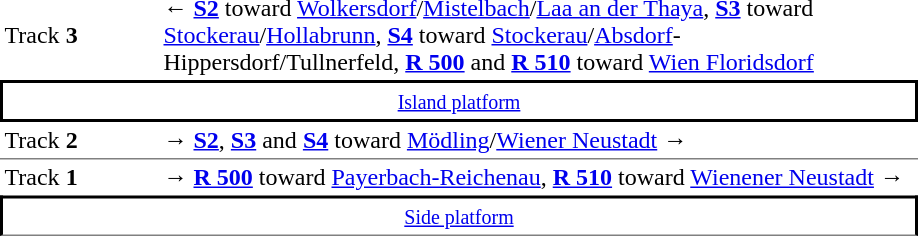<table cellspacing=0 cellpadding=3>
<tr>
<td>Track <strong>3</strong></td>
<td>← <strong><a href='#'>S2</a></strong> toward <a href='#'>Wolkersdorf</a>/<a href='#'>Mistelbach</a>/<a href='#'>Laa an der Thaya</a>, <strong><a href='#'>S3</a></strong> toward <a href='#'>Stockerau</a>/<a href='#'>Hollabrunn</a>,  <strong><a href='#'>S4</a></strong> toward <a href='#'>Stockerau</a>/<a href='#'>Absdorf</a>-Hippersdorf/Tullnerfeld, <strong><a href='#'>R 500</a></strong> and <strong><a href='#'>R 510</a></strong> toward <a href='#'>Wien Floridsdorf</a></td>
</tr>
<tr>
<td style="border-top:solid 2px black;border-right:solid 2px black;border-left:solid 2px black;border-bottom:solid 2px black;text-align:center;" colspan=2><small><a href='#'>Island platform</a> </small></td>
</tr>
<tr>
<td style="border-bottom:solid 1px gray;" width=100>Track <strong>2</strong></td>
<td style="border-bottom:solid 1px gray;" width=500><span>→</span> <strong><a href='#'>S2</a></strong>, <strong><a href='#'>S3</a></strong> and <strong><a href='#'>S4</a></strong> toward <a href='#'>Mödling</a>/<a href='#'>Wiener Neustadt</a> →</td>
</tr>
<tr>
<td>Track <strong>1</strong></td>
<td><span>→</span> <strong><a href='#'>R 500</a></strong> toward <a href='#'>Payerbach-Reichenau</a>, <strong><a href='#'>R 510</a></strong> toward <a href='#'>Wienener Neustadt</a> →</td>
</tr>
<tr>
<td style="border-top:solid 2px black;border-right:solid 2px black;border-left:solid 2px black;border-bottom:solid 1px gray;text-align:center;" colspan=2><small><a href='#'>Side platform</a> </small></td>
</tr>
</table>
